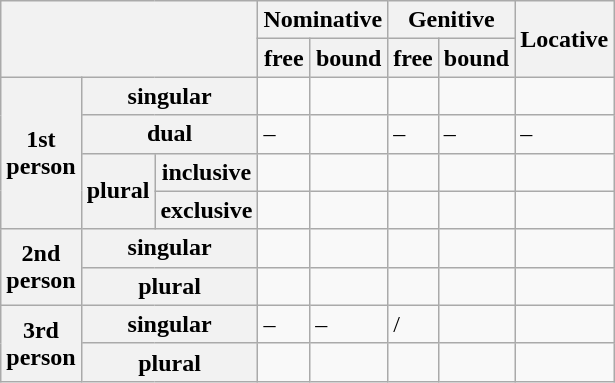<table class="wikitable">
<tr>
<th rowspan="2" colspan="3"></th>
<th colspan="2">Nominative</th>
<th colspan="2">Genitive</th>
<th rowspan="2">Locative</th>
</tr>
<tr>
<th>free</th>
<th>bound</th>
<th>free</th>
<th>bound</th>
</tr>
<tr>
<th rowspan="4">1st<br>person</th>
<th colspan="2">singular</th>
<td></td>
<td></td>
<td></td>
<td></td>
<td></td>
</tr>
<tr>
<th colspan="2">dual</th>
<td>–</td>
<td></td>
<td>–</td>
<td>–</td>
<td>–</td>
</tr>
<tr>
<th rowspan="2">plural</th>
<th>inclusive</th>
<td></td>
<td></td>
<td></td>
<td></td>
<td></td>
</tr>
<tr>
<th>exclusive</th>
<td></td>
<td></td>
<td></td>
<td></td>
<td></td>
</tr>
<tr>
<th rowspan="2">2nd<br>person</th>
<th colspan="2">singular</th>
<td></td>
<td></td>
<td></td>
<td></td>
<td></td>
</tr>
<tr>
<th colspan="2">plural</th>
<td></td>
<td></td>
<td></td>
<td></td>
<td></td>
</tr>
<tr>
<th rowspan="2">3rd<br>person</th>
<th colspan="2">singular</th>
<td>–</td>
<td>–</td>
<td>/</td>
<td></td>
<td></td>
</tr>
<tr>
<th colspan="2">plural</th>
<td></td>
<td></td>
<td></td>
<td></td>
<td></td>
</tr>
</table>
